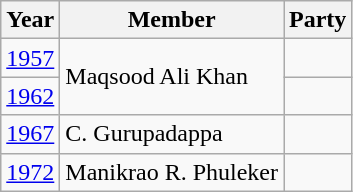<table class="wikitable sortable">
<tr>
<th>Year</th>
<th>Member</th>
<th colspan="2">Party</th>
</tr>
<tr>
<td><a href='#'>1957</a></td>
<td rowspan=2>Maqsood Ali Khan</td>
<td></td>
</tr>
<tr>
<td><a href='#'>1962</a></td>
</tr>
<tr>
<td><a href='#'>1967</a></td>
<td>C. Gurupadappa</td>
<td></td>
</tr>
<tr>
<td><a href='#'>1972</a></td>
<td>Manikrao R. Phuleker</td>
<td></td>
</tr>
</table>
